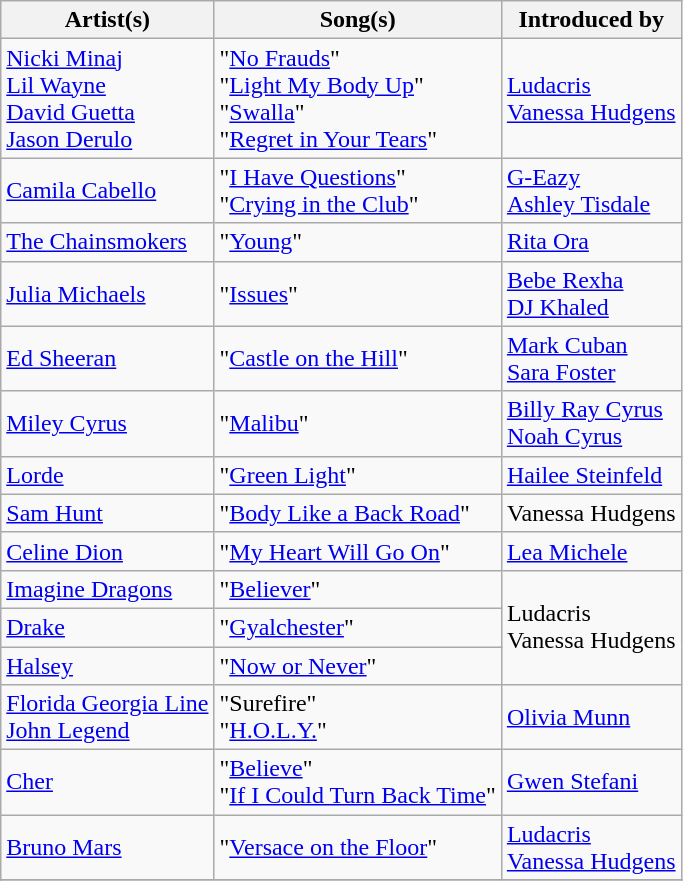<table class="wikitable">
<tr>
<th>Artist(s)</th>
<th>Song(s)</th>
<th>Introduced by</th>
</tr>
<tr>
<td><a href='#'>Nicki Minaj</a><br><a href='#'>Lil Wayne</a><br><a href='#'>David Guetta</a><br><a href='#'>Jason Derulo</a></td>
<td>"<a href='#'>No Frauds</a>"<br>"<a href='#'>Light My Body Up</a>"<br>"<a href='#'>Swalla</a>"<br>"<a href='#'>Regret in Your Tears</a>"</td>
<td><a href='#'>Ludacris</a><br><a href='#'>Vanessa Hudgens</a></td>
</tr>
<tr>
<td><a href='#'>Camila Cabello</a></td>
<td>"<a href='#'>I Have Questions</a>"<br>"<a href='#'>Crying in the Club</a>"</td>
<td><a href='#'>G-Eazy</a><br><a href='#'>Ashley Tisdale</a></td>
</tr>
<tr>
<td><a href='#'>The Chainsmokers</a></td>
<td>"<a href='#'>Young</a>"</td>
<td><a href='#'>Rita Ora</a></td>
</tr>
<tr>
<td><a href='#'>Julia Michaels</a></td>
<td>"<a href='#'>Issues</a>"</td>
<td><a href='#'>Bebe Rexha</a><br><a href='#'>DJ Khaled</a></td>
</tr>
<tr>
<td><a href='#'>Ed Sheeran</a></td>
<td>"<a href='#'>Castle on the Hill</a>"</td>
<td><a href='#'>Mark Cuban</a><br><a href='#'>Sara Foster</a></td>
</tr>
<tr>
<td><a href='#'>Miley Cyrus</a></td>
<td>"<a href='#'>Malibu</a>"</td>
<td><a href='#'>Billy Ray Cyrus</a><br><a href='#'>Noah Cyrus</a></td>
</tr>
<tr>
<td><a href='#'>Lorde</a></td>
<td>"<a href='#'>Green Light</a>"</td>
<td><a href='#'>Hailee Steinfeld</a></td>
</tr>
<tr>
<td><a href='#'>Sam Hunt</a></td>
<td>"<a href='#'>Body Like a Back Road</a>"</td>
<td>Vanessa Hudgens</td>
</tr>
<tr>
<td><a href='#'>Celine Dion</a></td>
<td>"<a href='#'>My Heart Will Go On</a>"</td>
<td><a href='#'>Lea Michele</a></td>
</tr>
<tr>
<td><a href='#'>Imagine Dragons</a></td>
<td>"<a href='#'>Believer</a>"</td>
<td rowspan="3">Ludacris<br>Vanessa Hudgens</td>
</tr>
<tr>
<td><a href='#'>Drake</a></td>
<td>"<a href='#'>Gyalchester</a>"</td>
</tr>
<tr>
<td><a href='#'>Halsey</a></td>
<td>"<a href='#'>Now or Never</a>"</td>
</tr>
<tr>
<td><a href='#'>Florida Georgia Line</a><br><a href='#'>John Legend</a></td>
<td>"Surefire"<br>"<a href='#'>H.O.L.Y.</a>"</td>
<td><a href='#'>Olivia Munn</a></td>
</tr>
<tr>
<td><a href='#'>Cher</a></td>
<td>"<a href='#'>Believe</a>"<br> "<a href='#'>If I Could Turn Back Time</a>"</td>
<td><a href='#'>Gwen Stefani</a></td>
</tr>
<tr>
<td><a href='#'>Bruno Mars</a></td>
<td>"<a href='#'>Versace on the Floor</a>"</td>
<td><a href='#'>Ludacris</a><br><a href='#'>Vanessa Hudgens</a></td>
</tr>
<tr>
</tr>
<tr>
</tr>
</table>
